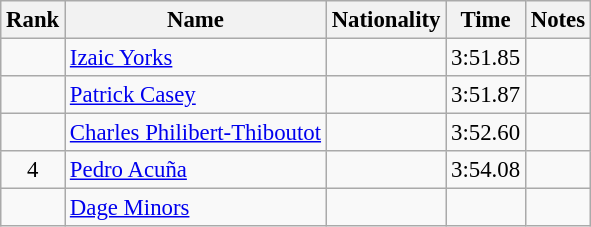<table class="wikitable sortable" style="text-align:center;font-size:95%">
<tr>
<th>Rank</th>
<th>Name</th>
<th>Nationality</th>
<th>Time</th>
<th>Notes</th>
</tr>
<tr>
<td></td>
<td align=left><a href='#'>Izaic Yorks</a></td>
<td align=left></td>
<td>3:51.85</td>
<td></td>
</tr>
<tr>
<td></td>
<td align=left><a href='#'>Patrick Casey</a></td>
<td align=left></td>
<td>3:51.87</td>
<td></td>
</tr>
<tr>
<td></td>
<td align=left><a href='#'>Charles Philibert-Thiboutot</a></td>
<td align=left></td>
<td>3:52.60</td>
<td></td>
</tr>
<tr>
<td>4</td>
<td align=left><a href='#'>Pedro Acuña</a></td>
<td align=left></td>
<td>3:54.08</td>
<td></td>
</tr>
<tr>
<td></td>
<td align=left><a href='#'>Dage Minors</a></td>
<td align=left></td>
<td></td>
<td></td>
</tr>
</table>
